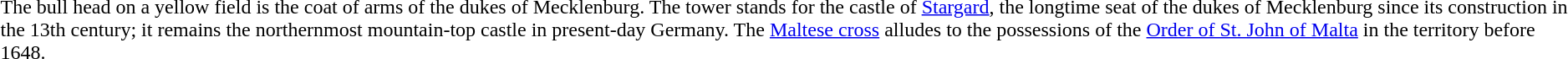<table>
<tr valign=top>
<td></td>
<td>The bull head on a yellow field is the coat of arms of the dukes of Mecklenburg. The tower stands for the castle of <a href='#'>Stargard</a>, the longtime seat of the dukes of Mecklenburg since its construction in the 13th century; it remains the northernmost mountain-top castle in present-day Germany.  The <a href='#'>Maltese cross</a> alludes to the possessions of the <a href='#'>Order of St. John of Malta</a> in the territory before 1648.</td>
</tr>
</table>
